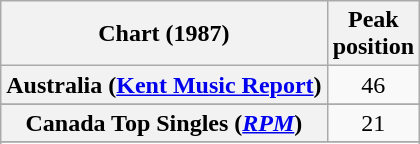<table class="wikitable sortable plainrowheaders" style="text-align:center">
<tr>
<th>Chart (1987)</th>
<th>Peak<br>position</th>
</tr>
<tr>
<th scope="row">Australia (<a href='#'>Kent Music Report</a>)</th>
<td>46</td>
</tr>
<tr>
</tr>
<tr>
<th scope="row">Canada Top Singles (<em><a href='#'>RPM</a></em>)</th>
<td>21</td>
</tr>
<tr>
</tr>
<tr>
</tr>
<tr>
</tr>
<tr>
</tr>
<tr>
</tr>
<tr>
</tr>
<tr>
</tr>
</table>
